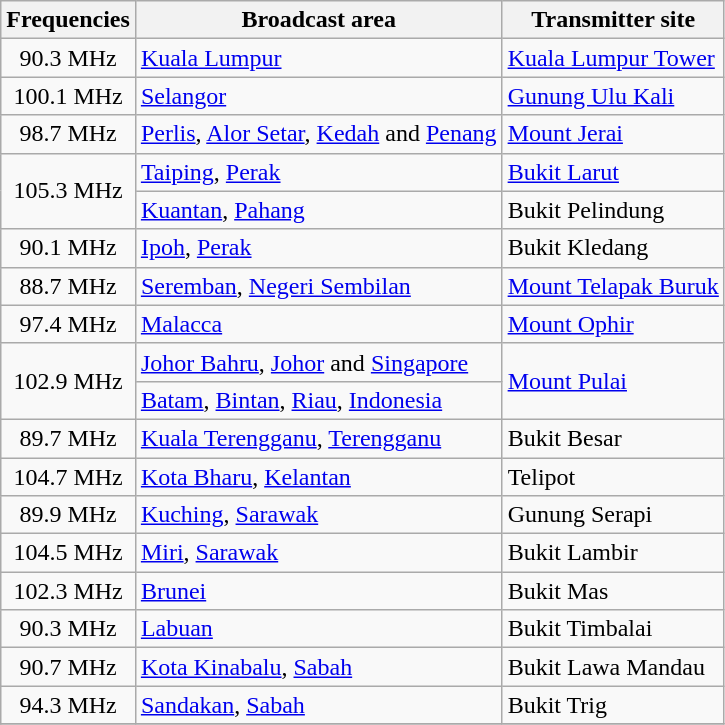<table class="wikitable">
<tr>
<th>Frequencies</th>
<th>Broadcast area</th>
<th>Transmitter site</th>
</tr>
<tr>
<td style="text-align:center;">90.3 MHz</td>
<td><a href='#'>Kuala Lumpur</a></td>
<td><a href='#'>Kuala Lumpur Tower</a></td>
</tr>
<tr>
<td style="text-align:center;">100.1 MHz</td>
<td><a href='#'>Selangor</a></td>
<td><a href='#'>Gunung Ulu Kali</a></td>
</tr>
<tr>
<td style="text-align:center;">98.7 MHz</td>
<td><a href='#'>Perlis</a>, <a href='#'>Alor Setar</a>, <a href='#'>Kedah</a> and <a href='#'>Penang</a></td>
<td><a href='#'>Mount Jerai</a></td>
</tr>
<tr>
<td rowspan=2 style="text-align:center;">105.3 MHz</td>
<td><a href='#'>Taiping</a>, <a href='#'>Perak</a></td>
<td><a href='#'>Bukit Larut</a></td>
</tr>
<tr>
<td><a href='#'>Kuantan</a>, <a href='#'>Pahang</a></td>
<td>Bukit Pelindung</td>
</tr>
<tr>
<td style="text-align:center;">90.1 MHz</td>
<td><a href='#'>Ipoh</a>, <a href='#'>Perak</a></td>
<td>Bukit Kledang</td>
</tr>
<tr>
<td style="text-align:center;">88.7 MHz</td>
<td><a href='#'>Seremban</a>, <a href='#'>Negeri Sembilan</a></td>
<td><a href='#'>Mount Telapak Buruk</a></td>
</tr>
<tr>
<td style="text-align:center;">97.4 MHz</td>
<td><a href='#'>Malacca</a></td>
<td><a href='#'>Mount Ophir</a></td>
</tr>
<tr>
<td rowspan=2 style="text-align:center;">102.9 MHz</td>
<td><a href='#'>Johor Bahru</a>, <a href='#'>Johor</a> and <a href='#'>Singapore</a></td>
<td rowspan=2><a href='#'>Mount Pulai</a></td>
</tr>
<tr>
<td><a href='#'>Batam</a>, <a href='#'>Bintan</a>, <a href='#'>Riau</a>, <a href='#'>Indonesia</a></td>
</tr>
<tr>
<td style="text-align:center;">89.7 MHz</td>
<td><a href='#'>Kuala Terengganu</a>, <a href='#'>Terengganu</a></td>
<td>Bukit Besar</td>
</tr>
<tr>
<td style="text-align:center;">104.7 MHz</td>
<td><a href='#'>Kota Bharu</a>, <a href='#'>Kelantan</a></td>
<td>Telipot</td>
</tr>
<tr>
<td style="text-align:center;">89.9 MHz</td>
<td><a href='#'>Kuching</a>, <a href='#'>Sarawak</a></td>
<td>Gunung Serapi</td>
</tr>
<tr>
<td style="text-align:center;">104.5 MHz</td>
<td><a href='#'>Miri</a>, <a href='#'>Sarawak</a></td>
<td>Bukit Lambir</td>
</tr>
<tr>
<td style="text-align:center;">102.3 MHz</td>
<td><a href='#'>Brunei</a></td>
<td>Bukit Mas</td>
</tr>
<tr>
<td style="text-align:center;">90.3 MHz</td>
<td><a href='#'>Labuan</a></td>
<td>Bukit Timbalai</td>
</tr>
<tr>
<td style="text-align:center;">90.7 MHz</td>
<td><a href='#'>Kota Kinabalu</a>, <a href='#'>Sabah</a></td>
<td>Bukit Lawa Mandau</td>
</tr>
<tr>
<td style="text-align:center;">94.3 MHz</td>
<td><a href='#'>Sandakan</a>, <a href='#'>Sabah</a></td>
<td>Bukit Trig</td>
</tr>
<tr>
</tr>
</table>
